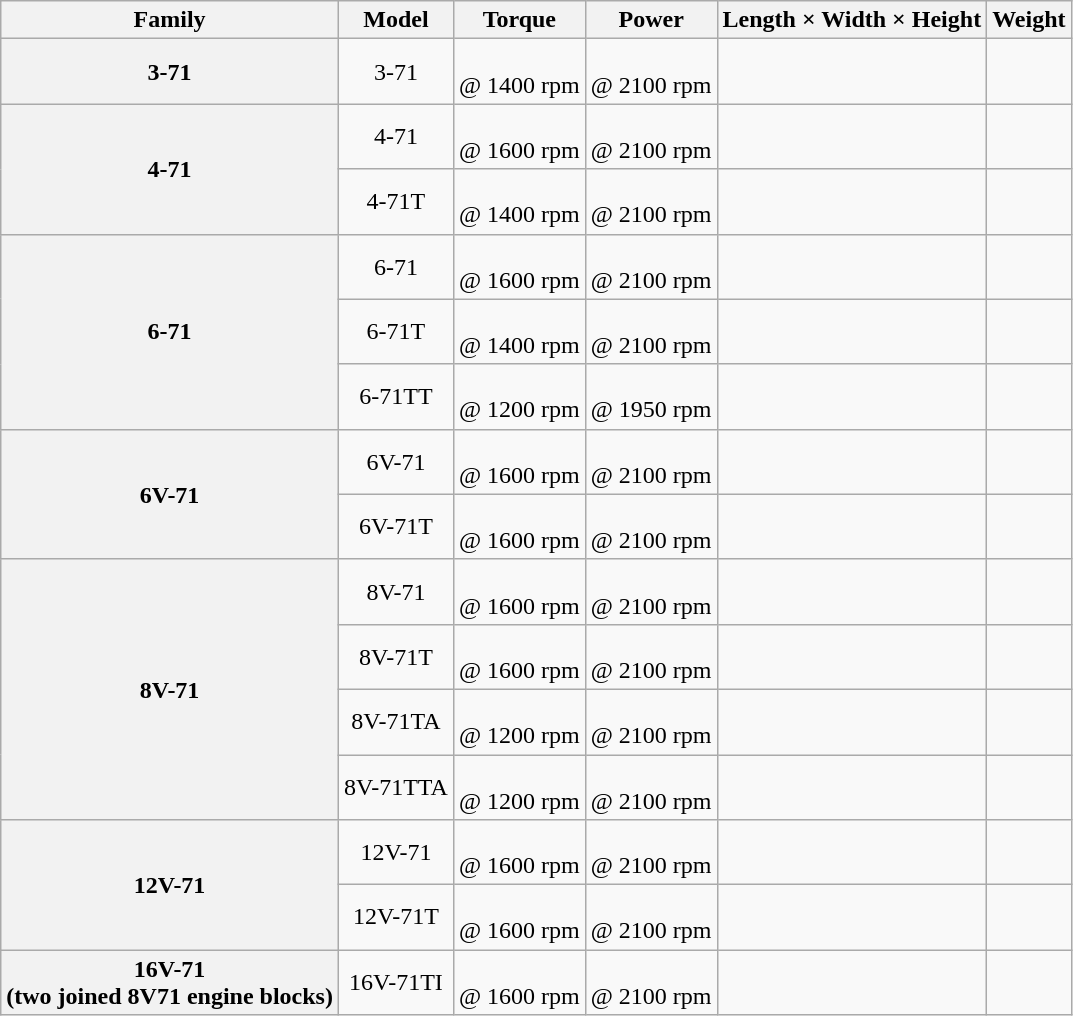<table class="wikitable sortable" style="text-align:center;">
<tr>
<th>Family</th>
<th>Model</th>
<th>Torque</th>
<th>Power</th>
<th>Length × Width × Height</th>
<th>Weight</th>
</tr>
<tr>
<th rowspan=1>3-71</th>
<td>3-71</td>
<td><br>@ 1400 rpm</td>
<td><br>@ 2100 rpm</td>
<td></td>
<td></td>
</tr>
<tr>
<th rowspan=2>4-71</th>
<td>4-71</td>
<td><br>@ 1600 rpm</td>
<td><br>@ 2100 rpm</td>
<td></td>
<td></td>
</tr>
<tr>
<td>4-71T</td>
<td><br>@ 1400 rpm</td>
<td><br>@ 2100 rpm</td>
<td></td>
<td></td>
</tr>
<tr>
<th rowspan=3>6-71</th>
<td>6-71</td>
<td><br>@ 1600 rpm</td>
<td><br>@ 2100 rpm</td>
<td></td>
<td></td>
</tr>
<tr>
<td>6-71T</td>
<td><br>@ 1400 rpm</td>
<td><br>@ 2100 rpm</td>
<td></td>
<td></td>
</tr>
<tr>
<td>6-71TT</td>
<td><br>@ 1200 rpm</td>
<td><br>@ 1950 rpm</td>
<td></td>
<td></td>
</tr>
<tr>
<th rowspan=2>6V-71</th>
<td>6V-71</td>
<td><br>@ 1600 rpm</td>
<td><br>@ 2100 rpm</td>
<td></td>
<td></td>
</tr>
<tr>
<td>6V-71T</td>
<td><br>@ 1600 rpm</td>
<td><br>@ 2100 rpm</td>
<td></td>
<td></td>
</tr>
<tr>
<th rowspan=4>8V-71</th>
<td>8V-71</td>
<td><br>@ 1600 rpm</td>
<td><br>@ 2100 rpm</td>
<td></td>
<td></td>
</tr>
<tr>
<td>8V-71T</td>
<td><br>@ 1600 rpm</td>
<td><br>@ 2100 rpm</td>
<td></td>
<td></td>
</tr>
<tr>
<td>8V-71TA</td>
<td><br>@ 1200 rpm</td>
<td><br>@ 2100 rpm</td>
<td></td>
<td></td>
</tr>
<tr>
<td>8V-71TTA</td>
<td><br>@ 1200 rpm</td>
<td><br>@ 2100 rpm</td>
<td></td>
<td></td>
</tr>
<tr>
<th rowspan=2>12V-71</th>
<td>12V-71</td>
<td><br>@ 1600 rpm</td>
<td><br>@ 2100 rpm</td>
<td></td>
<td></td>
</tr>
<tr>
<td>12V-71T</td>
<td><br>@ 1600 rpm</td>
<td><br>@ 2100 rpm</td>
<td></td>
<td></td>
</tr>
<tr>
<th rowspan=1>16V-71<br>(two joined 8V71 engine blocks)</th>
<td>16V-71TI</td>
<td><br>@ 1600 rpm</td>
<td><br>@ 2100 rpm</td>
<td></td>
<td></td>
</tr>
</table>
